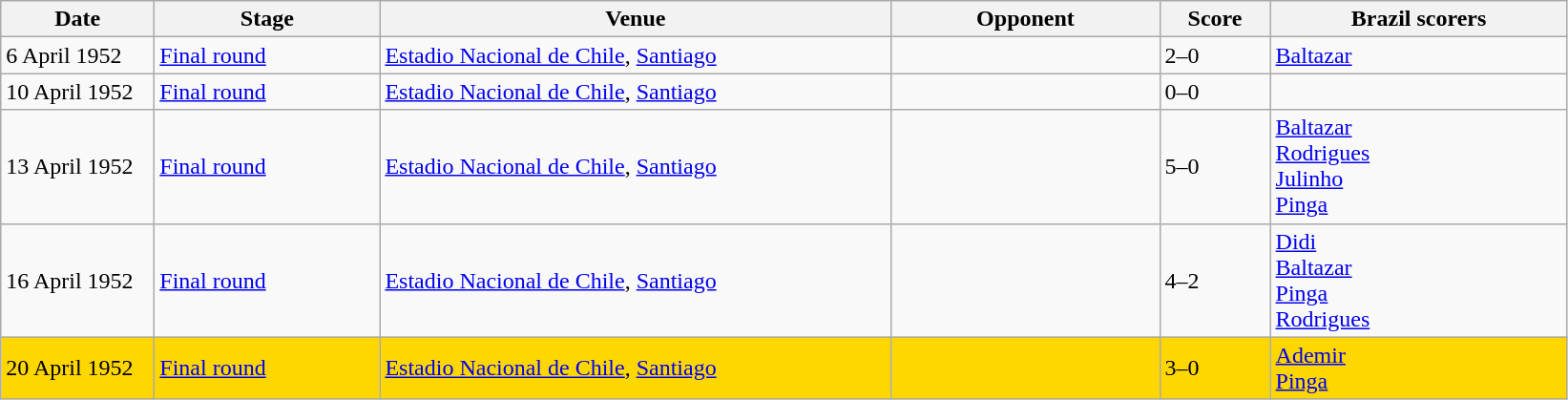<table class="wikitable">
<tr>
<th width=100px>Date</th>
<th width=150px>Stage</th>
<th width=350px>Venue</th>
<th width=180px>Opponent</th>
<th width=70px>Score</th>
<th width=200px>Brazil scorers</th>
</tr>
<tr>
<td>6 April 1952</td>
<td><a href='#'>Final round</a></td>
<td><a href='#'>Estadio Nacional de Chile</a>, <a href='#'>Santiago</a></td>
<td></td>
<td>2–0</td>
<td><a href='#'>Baltazar</a> </td>
</tr>
<tr>
<td>10 April 1952</td>
<td><a href='#'>Final round</a></td>
<td><a href='#'>Estadio Nacional de Chile</a>, <a href='#'>Santiago</a></td>
<td></td>
<td>0–0</td>
<td></td>
</tr>
<tr>
<td>13 April 1952</td>
<td><a href='#'>Final round</a></td>
<td><a href='#'>Estadio Nacional de Chile</a>, <a href='#'>Santiago</a></td>
<td></td>
<td>5–0</td>
<td><a href='#'>Baltazar</a>  <br> <a href='#'>Rodrigues</a>  <br> <a href='#'>Julinho</a>  <br> <a href='#'>Pinga</a> </td>
</tr>
<tr>
<td>16 April 1952</td>
<td><a href='#'>Final round</a></td>
<td><a href='#'>Estadio Nacional de Chile</a>, <a href='#'>Santiago</a></td>
<td></td>
<td>4–2</td>
<td><a href='#'>Didi</a>  <br> <a href='#'>Baltazar</a>  <br> <a href='#'>Pinga</a>  <br> <a href='#'>Rodrigues</a> </td>
</tr>
<tr style="background:gold;">
<td>20 April 1952</td>
<td><a href='#'>Final round</a></td>
<td><a href='#'>Estadio Nacional de Chile</a>, <a href='#'>Santiago</a></td>
<td></td>
<td>3–0</td>
<td><a href='#'>Ademir</a>  <br> <a href='#'>Pinga</a> </td>
</tr>
</table>
